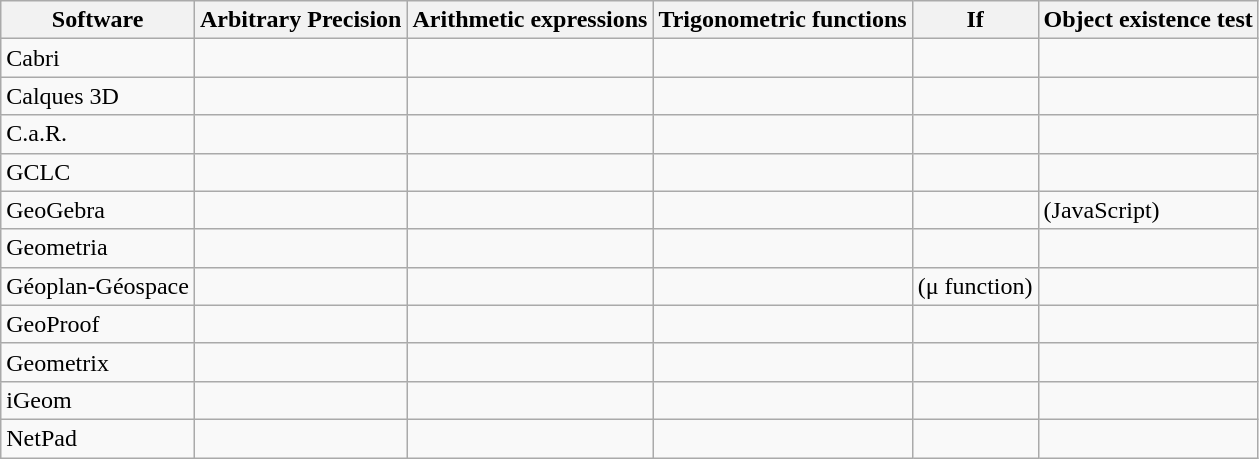<table class="sortable wikitable">
<tr>
<th>Software</th>
<th>Arbitrary Precision</th>
<th>Arithmetic expressions</th>
<th>Trigonometric functions</th>
<th>If</th>
<th>Object existence test</th>
</tr>
<tr>
<td>Cabri</td>
<td></td>
<td></td>
<td></td>
<td></td>
<td></td>
</tr>
<tr>
<td>Calques 3D</td>
<td></td>
<td></td>
<td></td>
<td></td>
<td></td>
</tr>
<tr>
<td>C.a.R.</td>
<td></td>
<td></td>
<td></td>
<td></td>
<td></td>
</tr>
<tr>
<td>GCLC</td>
<td></td>
<td></td>
<td></td>
<td></td>
<td></td>
</tr>
<tr>
<td>GeoGebra</td>
<td></td>
<td></td>
<td></td>
<td></td>
<td> (JavaScript)</td>
</tr>
<tr>
<td>Geometria</td>
<td></td>
<td></td>
<td></td>
<td></td>
<td></td>
</tr>
<tr>
<td>Géoplan-Géospace</td>
<td></td>
<td></td>
<td></td>
<td> (μ function)</td>
<td></td>
</tr>
<tr>
<td>GeoProof</td>
<td></td>
<td></td>
<td></td>
<td></td>
<td></td>
</tr>
<tr>
<td>Geometrix</td>
<td></td>
<td></td>
<td></td>
<td></td>
<td></td>
</tr>
<tr>
<td>iGeom</td>
<td></td>
<td></td>
<td></td>
<td></td>
<td></td>
</tr>
<tr>
<td>NetPad</td>
<td></td>
<td></td>
<td></td>
<td></td>
<td></td>
</tr>
</table>
